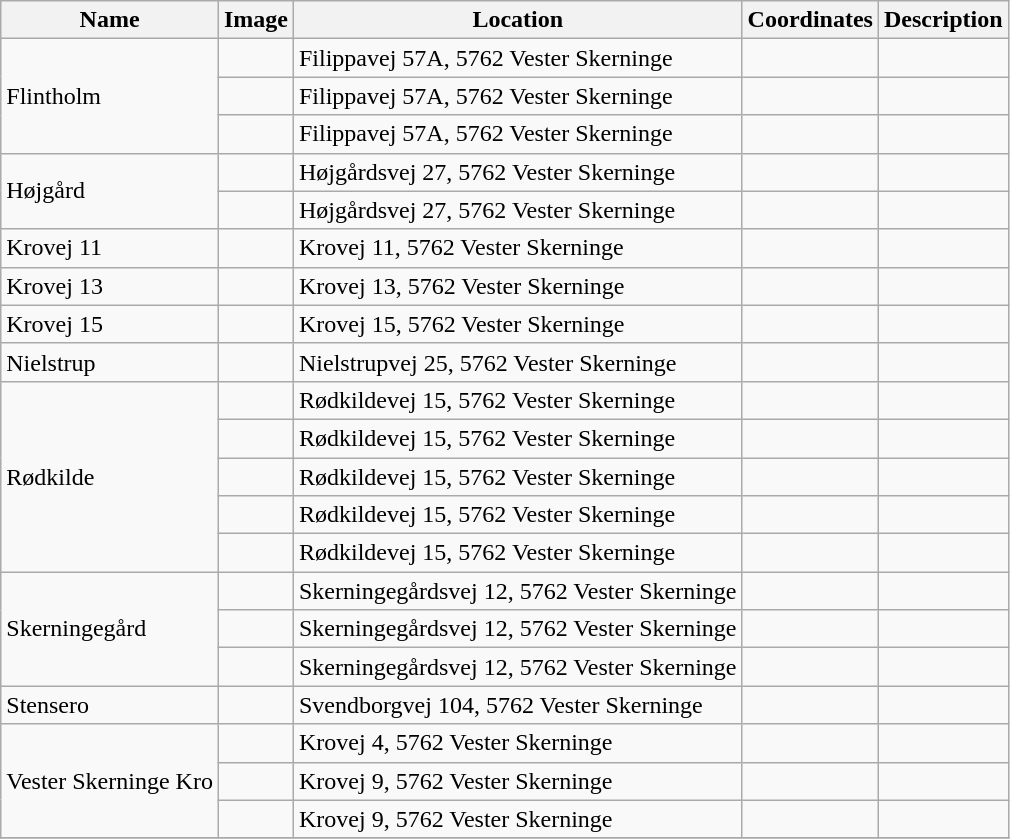<table class="wikitable sortable">
<tr>
<th>Name</th>
<th>Image</th>
<th>Location</th>
<th>Coordinates</th>
<th>Description</th>
</tr>
<tr>
<td rowspan="3">Flintholm</td>
<td></td>
<td>Filippavej 57A, 5762 Vester Skerninge</td>
<td></td>
<td></td>
</tr>
<tr>
<td></td>
<td>Filippavej 57A, 5762 Vester Skerninge</td>
<td></td>
<td></td>
</tr>
<tr>
<td></td>
<td>Filippavej 57A, 5762 Vester Skerninge</td>
<td></td>
<td></td>
</tr>
<tr>
<td rowspan="2">Højgård</td>
<td></td>
<td>Højgårdsvej 27, 5762 Vester Skerninge</td>
<td></td>
<td></td>
</tr>
<tr>
<td></td>
<td>Højgårdsvej 27, 5762 Vester Skerninge</td>
<td></td>
<td></td>
</tr>
<tr>
<td>Krovej 11</td>
<td></td>
<td>Krovej 11, 5762 Vester Skerninge</td>
<td></td>
<td></td>
</tr>
<tr>
<td>Krovej 13</td>
<td></td>
<td>Krovej 13, 5762 Vester Skerninge</td>
<td></td>
<td></td>
</tr>
<tr>
<td>Krovej 15</td>
<td></td>
<td>Krovej 15, 5762 Vester Skerninge</td>
<td></td>
<td></td>
</tr>
<tr>
<td>Nielstrup</td>
<td></td>
<td>Nielstrupvej 25, 5762 Vester Skerninge</td>
<td></td>
<td></td>
</tr>
<tr>
<td rowspan="5">Rødkilde</td>
<td></td>
<td>Rødkildevej 15, 5762 Vester Skerninge</td>
<td></td>
<td></td>
</tr>
<tr>
<td></td>
<td>Rødkildevej 15, 5762 Vester Skerninge</td>
<td></td>
<td></td>
</tr>
<tr>
<td></td>
<td>Rødkildevej 15, 5762 Vester Skerninge</td>
<td></td>
<td></td>
</tr>
<tr>
<td></td>
<td>Rødkildevej 15, 5762 Vester Skerninge</td>
<td></td>
<td></td>
</tr>
<tr>
<td></td>
<td>Rødkildevej 15, 5762 Vester Skerninge</td>
<td></td>
<td></td>
</tr>
<tr>
<td rowspan="3">Skerningegård</td>
<td></td>
<td>Skerningegårdsvej 12, 5762 Vester Skerninge</td>
<td></td>
<td></td>
</tr>
<tr>
<td></td>
<td>Skerningegårdsvej 12, 5762 Vester Skerninge</td>
<td></td>
<td></td>
</tr>
<tr>
<td></td>
<td>Skerningegårdsvej 12, 5762 Vester Skerninge</td>
<td></td>
<td></td>
</tr>
<tr>
<td>Stensero</td>
<td></td>
<td>Svendborgvej 104, 5762 Vester Skerninge</td>
<td></td>
<td></td>
</tr>
<tr>
<td rowspan="3">Vester Skerninge Kro</td>
<td></td>
<td>Krovej 4, 5762 Vester Skerninge</td>
<td></td>
<td></td>
</tr>
<tr>
<td></td>
<td>Krovej 9, 5762 Vester Skerninge</td>
<td></td>
<td></td>
</tr>
<tr>
<td></td>
<td>Krovej 9, 5762 Vester Skerninge</td>
<td></td>
<td></td>
</tr>
<tr>
</tr>
</table>
